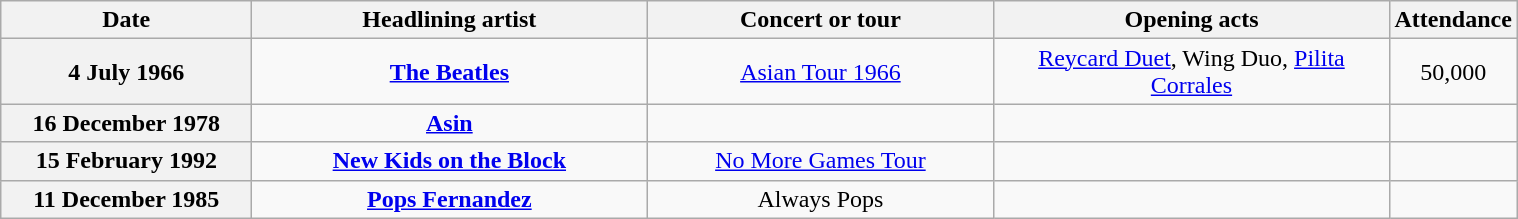<table class="wikitable plainrowheaders" style="text-align:center;">
<tr>
<th scope="col" style="width:10em;">Date</th>
<th scope="col" style="width:16em;">Headlining artist</th>
<th scope="col" style="width:14em;">Concert or tour</th>
<th scope="col" style="width:16em;">Opening acts</th>
<th>Attendance</th>
</tr>
<tr>
<th scope="row">4 July 1966</th>
<td><strong><a href='#'>The Beatles</a></strong></td>
<td><a href='#'>Asian Tour 1966</a></td>
<td><a href='#'>Reycard Duet</a>, Wing Duo, <a href='#'>Pilita Corrales</a></td>
<td> 50,000</td>
</tr>
<tr>
<th scope="row">16 December 1978</th>
<td><a href='#'><strong>Asin</strong></a></td>
<td></td>
<td></td>
<td></td>
</tr>
<tr>
<th scope="row">15 February 1992</th>
<td><strong><a href='#'>New Kids on the Block</a></strong></td>
<td><a href='#'>No More Games Tour</a></td>
<td></td>
<td></td>
</tr>
<tr>
<th scope="row">11 December 1985</th>
<td><strong><a href='#'>Pops Fernandez</a></strong></td>
<td>Always Pops</td>
<td></td>
<td></td>
</tr>
</table>
